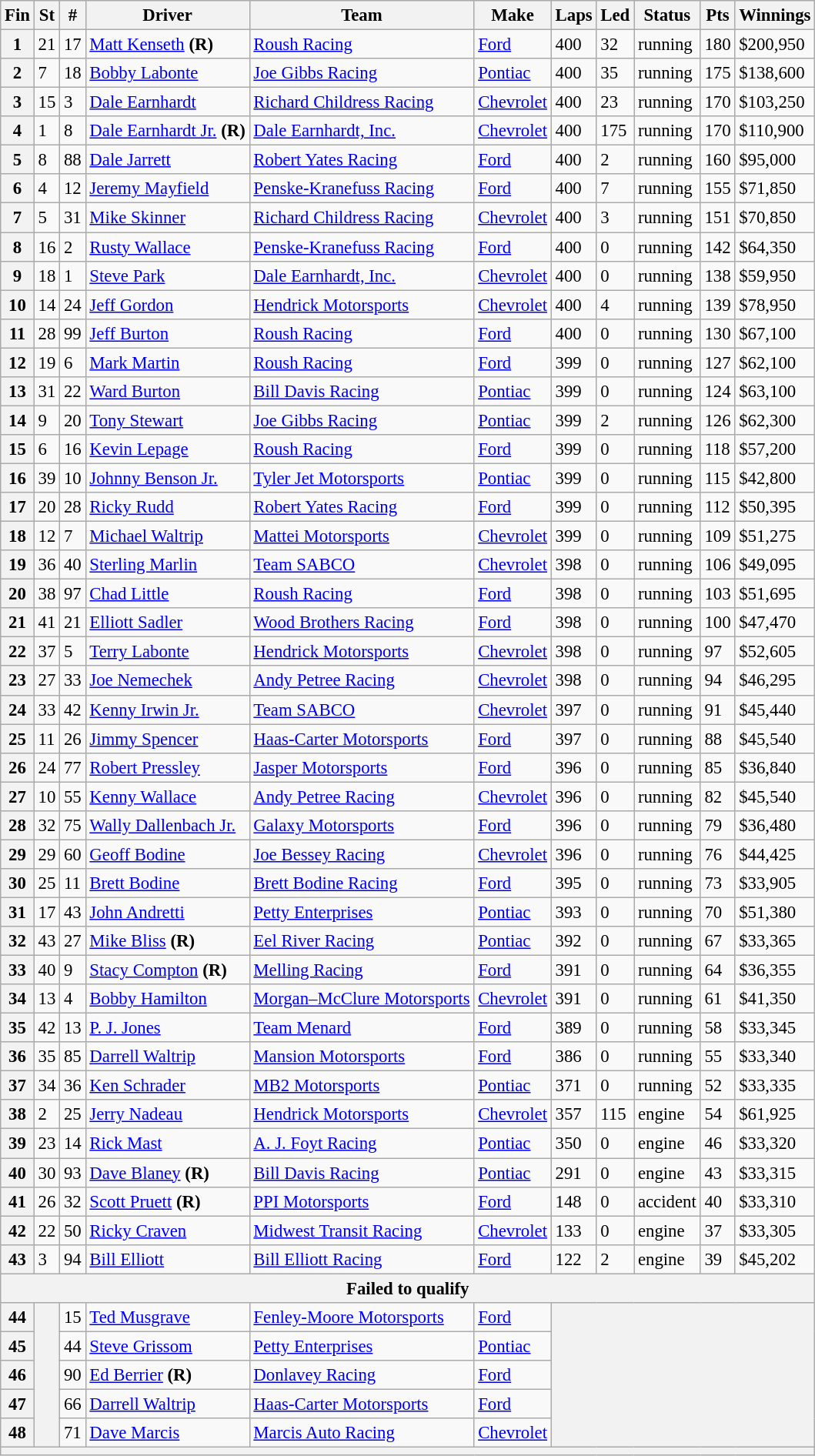<table class="wikitable" style="font-size:95%">
<tr>
<th>Fin</th>
<th>St</th>
<th>#</th>
<th>Driver</th>
<th>Team</th>
<th>Make</th>
<th>Laps</th>
<th>Led</th>
<th>Status</th>
<th>Pts</th>
<th>Winnings</th>
</tr>
<tr>
<th>1</th>
<td>21</td>
<td>17</td>
<td><a href='#'>Matt Kenseth</a> <strong>(R)</strong></td>
<td><a href='#'>Roush Racing</a></td>
<td><a href='#'>Ford</a></td>
<td>400</td>
<td>32</td>
<td>running</td>
<td>180</td>
<td>$200,950</td>
</tr>
<tr>
<th>2</th>
<td>7</td>
<td>18</td>
<td><a href='#'>Bobby Labonte</a></td>
<td><a href='#'>Joe Gibbs Racing</a></td>
<td><a href='#'>Pontiac</a></td>
<td>400</td>
<td>35</td>
<td>running</td>
<td>175</td>
<td>$138,600</td>
</tr>
<tr>
<th>3</th>
<td>15</td>
<td>3</td>
<td><a href='#'>Dale Earnhardt</a></td>
<td><a href='#'>Richard Childress Racing</a></td>
<td><a href='#'>Chevrolet</a></td>
<td>400</td>
<td>23</td>
<td>running</td>
<td>170</td>
<td>$103,250</td>
</tr>
<tr>
<th>4</th>
<td>1</td>
<td>8</td>
<td><a href='#'>Dale Earnhardt Jr.</a> <strong>(R)</strong></td>
<td><a href='#'>Dale Earnhardt, Inc.</a></td>
<td><a href='#'>Chevrolet</a></td>
<td>400</td>
<td>175</td>
<td>running</td>
<td>170</td>
<td>$110,900</td>
</tr>
<tr>
<th>5</th>
<td>8</td>
<td>88</td>
<td><a href='#'>Dale Jarrett</a></td>
<td><a href='#'>Robert Yates Racing</a></td>
<td><a href='#'>Ford</a></td>
<td>400</td>
<td>2</td>
<td>running</td>
<td>160</td>
<td>$95,000</td>
</tr>
<tr>
<th>6</th>
<td>4</td>
<td>12</td>
<td><a href='#'>Jeremy Mayfield</a></td>
<td><a href='#'>Penske-Kranefuss Racing</a></td>
<td><a href='#'>Ford</a></td>
<td>400</td>
<td>7</td>
<td>running</td>
<td>155</td>
<td>$71,850</td>
</tr>
<tr>
<th>7</th>
<td>5</td>
<td>31</td>
<td><a href='#'>Mike Skinner</a></td>
<td><a href='#'>Richard Childress Racing</a></td>
<td><a href='#'>Chevrolet</a></td>
<td>400</td>
<td>3</td>
<td>running</td>
<td>151</td>
<td>$70,850</td>
</tr>
<tr>
<th>8</th>
<td>16</td>
<td>2</td>
<td><a href='#'>Rusty Wallace</a></td>
<td><a href='#'>Penske-Kranefuss Racing</a></td>
<td><a href='#'>Ford</a></td>
<td>400</td>
<td>0</td>
<td>running</td>
<td>142</td>
<td>$64,350</td>
</tr>
<tr>
<th>9</th>
<td>18</td>
<td>1</td>
<td><a href='#'>Steve Park</a></td>
<td><a href='#'>Dale Earnhardt, Inc.</a></td>
<td><a href='#'>Chevrolet</a></td>
<td>400</td>
<td>0</td>
<td>running</td>
<td>138</td>
<td>$59,950</td>
</tr>
<tr>
<th>10</th>
<td>14</td>
<td>24</td>
<td><a href='#'>Jeff Gordon</a></td>
<td><a href='#'>Hendrick Motorsports</a></td>
<td><a href='#'>Chevrolet</a></td>
<td>400</td>
<td>4</td>
<td>running</td>
<td>139</td>
<td>$78,950</td>
</tr>
<tr>
<th>11</th>
<td>28</td>
<td>99</td>
<td><a href='#'>Jeff Burton</a></td>
<td><a href='#'>Roush Racing</a></td>
<td><a href='#'>Ford</a></td>
<td>400</td>
<td>0</td>
<td>running</td>
<td>130</td>
<td>$67,100</td>
</tr>
<tr>
<th>12</th>
<td>19</td>
<td>6</td>
<td><a href='#'>Mark Martin</a></td>
<td><a href='#'>Roush Racing</a></td>
<td><a href='#'>Ford</a></td>
<td>399</td>
<td>0</td>
<td>running</td>
<td>127</td>
<td>$62,100</td>
</tr>
<tr>
<th>13</th>
<td>31</td>
<td>22</td>
<td><a href='#'>Ward Burton</a></td>
<td><a href='#'>Bill Davis Racing</a></td>
<td><a href='#'>Pontiac</a></td>
<td>399</td>
<td>0</td>
<td>running</td>
<td>124</td>
<td>$63,100</td>
</tr>
<tr>
<th>14</th>
<td>9</td>
<td>20</td>
<td><a href='#'>Tony Stewart</a></td>
<td><a href='#'>Joe Gibbs Racing</a></td>
<td><a href='#'>Pontiac</a></td>
<td>399</td>
<td>2</td>
<td>running</td>
<td>126</td>
<td>$62,300</td>
</tr>
<tr>
<th>15</th>
<td>6</td>
<td>16</td>
<td><a href='#'>Kevin Lepage</a></td>
<td><a href='#'>Roush Racing</a></td>
<td><a href='#'>Ford</a></td>
<td>399</td>
<td>0</td>
<td>running</td>
<td>118</td>
<td>$57,200</td>
</tr>
<tr>
<th>16</th>
<td>39</td>
<td>10</td>
<td><a href='#'>Johnny Benson Jr.</a></td>
<td><a href='#'>Tyler Jet Motorsports</a></td>
<td><a href='#'>Pontiac</a></td>
<td>399</td>
<td>0</td>
<td>running</td>
<td>115</td>
<td>$42,800</td>
</tr>
<tr>
<th>17</th>
<td>20</td>
<td>28</td>
<td><a href='#'>Ricky Rudd</a></td>
<td><a href='#'>Robert Yates Racing</a></td>
<td><a href='#'>Ford</a></td>
<td>399</td>
<td>0</td>
<td>running</td>
<td>112</td>
<td>$50,395</td>
</tr>
<tr>
<th>18</th>
<td>12</td>
<td>7</td>
<td><a href='#'>Michael Waltrip</a></td>
<td><a href='#'>Mattei Motorsports</a></td>
<td><a href='#'>Chevrolet</a></td>
<td>399</td>
<td>0</td>
<td>running</td>
<td>109</td>
<td>$51,275</td>
</tr>
<tr>
<th>19</th>
<td>36</td>
<td>40</td>
<td><a href='#'>Sterling Marlin</a></td>
<td><a href='#'>Team SABCO</a></td>
<td><a href='#'>Chevrolet</a></td>
<td>398</td>
<td>0</td>
<td>running</td>
<td>106</td>
<td>$49,095</td>
</tr>
<tr>
<th>20</th>
<td>38</td>
<td>97</td>
<td><a href='#'>Chad Little</a></td>
<td><a href='#'>Roush Racing</a></td>
<td><a href='#'>Ford</a></td>
<td>398</td>
<td>0</td>
<td>running</td>
<td>103</td>
<td>$51,695</td>
</tr>
<tr>
<th>21</th>
<td>41</td>
<td>21</td>
<td><a href='#'>Elliott Sadler</a></td>
<td><a href='#'>Wood Brothers Racing</a></td>
<td><a href='#'>Ford</a></td>
<td>398</td>
<td>0</td>
<td>running</td>
<td>100</td>
<td>$47,470</td>
</tr>
<tr>
<th>22</th>
<td>37</td>
<td>5</td>
<td><a href='#'>Terry Labonte</a></td>
<td><a href='#'>Hendrick Motorsports</a></td>
<td><a href='#'>Chevrolet</a></td>
<td>398</td>
<td>0</td>
<td>running</td>
<td>97</td>
<td>$52,605</td>
</tr>
<tr>
<th>23</th>
<td>27</td>
<td>33</td>
<td><a href='#'>Joe Nemechek</a></td>
<td><a href='#'>Andy Petree Racing</a></td>
<td><a href='#'>Chevrolet</a></td>
<td>398</td>
<td>0</td>
<td>running</td>
<td>94</td>
<td>$46,295</td>
</tr>
<tr>
<th>24</th>
<td>33</td>
<td>42</td>
<td><a href='#'>Kenny Irwin Jr.</a></td>
<td><a href='#'>Team SABCO</a></td>
<td><a href='#'>Chevrolet</a></td>
<td>397</td>
<td>0</td>
<td>running</td>
<td>91</td>
<td>$45,440</td>
</tr>
<tr>
<th>25</th>
<td>11</td>
<td>26</td>
<td><a href='#'>Jimmy Spencer</a></td>
<td><a href='#'>Haas-Carter Motorsports</a></td>
<td><a href='#'>Ford</a></td>
<td>397</td>
<td>0</td>
<td>running</td>
<td>88</td>
<td>$45,540</td>
</tr>
<tr>
<th>26</th>
<td>24</td>
<td>77</td>
<td><a href='#'>Robert Pressley</a></td>
<td><a href='#'>Jasper Motorsports</a></td>
<td><a href='#'>Ford</a></td>
<td>396</td>
<td>0</td>
<td>running</td>
<td>85</td>
<td>$36,840</td>
</tr>
<tr>
<th>27</th>
<td>10</td>
<td>55</td>
<td><a href='#'>Kenny Wallace</a></td>
<td><a href='#'>Andy Petree Racing</a></td>
<td><a href='#'>Chevrolet</a></td>
<td>396</td>
<td>0</td>
<td>running</td>
<td>82</td>
<td>$45,540</td>
</tr>
<tr>
<th>28</th>
<td>32</td>
<td>75</td>
<td><a href='#'>Wally Dallenbach Jr.</a></td>
<td><a href='#'>Galaxy Motorsports</a></td>
<td><a href='#'>Ford</a></td>
<td>396</td>
<td>0</td>
<td>running</td>
<td>79</td>
<td>$36,480</td>
</tr>
<tr>
<th>29</th>
<td>29</td>
<td>60</td>
<td><a href='#'>Geoff Bodine</a></td>
<td><a href='#'>Joe Bessey Racing</a></td>
<td><a href='#'>Chevrolet</a></td>
<td>396</td>
<td>0</td>
<td>running</td>
<td>76</td>
<td>$44,425</td>
</tr>
<tr>
<th>30</th>
<td>25</td>
<td>11</td>
<td><a href='#'>Brett Bodine</a></td>
<td><a href='#'>Brett Bodine Racing</a></td>
<td><a href='#'>Ford</a></td>
<td>395</td>
<td>0</td>
<td>running</td>
<td>73</td>
<td>$33,905</td>
</tr>
<tr>
<th>31</th>
<td>17</td>
<td>43</td>
<td><a href='#'>John Andretti</a></td>
<td><a href='#'>Petty Enterprises</a></td>
<td><a href='#'>Pontiac</a></td>
<td>393</td>
<td>0</td>
<td>running</td>
<td>70</td>
<td>$51,380</td>
</tr>
<tr>
<th>32</th>
<td>43</td>
<td>27</td>
<td><a href='#'>Mike Bliss</a> <strong>(R)</strong></td>
<td><a href='#'>Eel River Racing</a></td>
<td><a href='#'>Pontiac</a></td>
<td>392</td>
<td>0</td>
<td>running</td>
<td>67</td>
<td>$33,365</td>
</tr>
<tr>
<th>33</th>
<td>40</td>
<td>9</td>
<td><a href='#'>Stacy Compton</a> <strong>(R)</strong></td>
<td><a href='#'>Melling Racing</a></td>
<td><a href='#'>Ford</a></td>
<td>391</td>
<td>0</td>
<td>running</td>
<td>64</td>
<td>$36,355</td>
</tr>
<tr>
<th>34</th>
<td>13</td>
<td>4</td>
<td><a href='#'>Bobby Hamilton</a></td>
<td><a href='#'>Morgan–McClure Motorsports</a></td>
<td><a href='#'>Chevrolet</a></td>
<td>391</td>
<td>0</td>
<td>running</td>
<td>61</td>
<td>$41,350</td>
</tr>
<tr>
<th>35</th>
<td>42</td>
<td>13</td>
<td><a href='#'>P. J. Jones</a></td>
<td><a href='#'>Team Menard</a></td>
<td><a href='#'>Ford</a></td>
<td>389</td>
<td>0</td>
<td>running</td>
<td>58</td>
<td>$33,345</td>
</tr>
<tr>
<th>36</th>
<td>35</td>
<td>85</td>
<td><a href='#'>Darrell Waltrip</a></td>
<td><a href='#'>Mansion Motorsports</a></td>
<td><a href='#'>Ford</a></td>
<td>386</td>
<td>0</td>
<td>running</td>
<td>55</td>
<td>$33,340</td>
</tr>
<tr>
<th>37</th>
<td>34</td>
<td>36</td>
<td><a href='#'>Ken Schrader</a></td>
<td><a href='#'>MB2 Motorsports</a></td>
<td><a href='#'>Pontiac</a></td>
<td>371</td>
<td>0</td>
<td>running</td>
<td>52</td>
<td>$33,335</td>
</tr>
<tr>
<th>38</th>
<td>2</td>
<td>25</td>
<td><a href='#'>Jerry Nadeau</a></td>
<td><a href='#'>Hendrick Motorsports</a></td>
<td><a href='#'>Chevrolet</a></td>
<td>357</td>
<td>115</td>
<td>engine</td>
<td>54</td>
<td>$61,925</td>
</tr>
<tr>
<th>39</th>
<td>23</td>
<td>14</td>
<td><a href='#'>Rick Mast</a></td>
<td><a href='#'>A. J. Foyt Racing</a></td>
<td><a href='#'>Pontiac</a></td>
<td>350</td>
<td>0</td>
<td>engine</td>
<td>46</td>
<td>$33,320</td>
</tr>
<tr>
<th>40</th>
<td>30</td>
<td>93</td>
<td><a href='#'>Dave Blaney</a> <strong>(R)</strong></td>
<td><a href='#'>Bill Davis Racing</a></td>
<td><a href='#'>Pontiac</a></td>
<td>291</td>
<td>0</td>
<td>engine</td>
<td>43</td>
<td>$33,315</td>
</tr>
<tr>
<th>41</th>
<td>26</td>
<td>32</td>
<td><a href='#'>Scott Pruett</a> <strong>(R)</strong></td>
<td><a href='#'>PPI Motorsports</a></td>
<td><a href='#'>Ford</a></td>
<td>148</td>
<td>0</td>
<td>accident</td>
<td>40</td>
<td>$33,310</td>
</tr>
<tr>
<th>42</th>
<td>22</td>
<td>50</td>
<td><a href='#'>Ricky Craven</a></td>
<td><a href='#'>Midwest Transit Racing</a></td>
<td><a href='#'>Chevrolet</a></td>
<td>133</td>
<td>0</td>
<td>engine</td>
<td>37</td>
<td>$33,305</td>
</tr>
<tr>
<th>43</th>
<td>3</td>
<td>94</td>
<td><a href='#'>Bill Elliott</a></td>
<td><a href='#'>Bill Elliott Racing</a></td>
<td><a href='#'>Ford</a></td>
<td>122</td>
<td>2</td>
<td>engine</td>
<td>39</td>
<td>$45,202</td>
</tr>
<tr>
<th colspan="11">Failed to qualify</th>
</tr>
<tr>
<th>44</th>
<th rowspan="5"></th>
<td>15</td>
<td><a href='#'>Ted Musgrave</a></td>
<td><a href='#'>Fenley-Moore Motorsports</a></td>
<td><a href='#'>Ford</a></td>
<th colspan="5" rowspan="5"></th>
</tr>
<tr>
<th>45</th>
<td>44</td>
<td><a href='#'>Steve Grissom</a></td>
<td><a href='#'>Petty Enterprises</a></td>
<td><a href='#'>Pontiac</a></td>
</tr>
<tr>
<th>46</th>
<td>90</td>
<td><a href='#'>Ed Berrier</a> <strong>(R)</strong></td>
<td><a href='#'>Donlavey Racing</a></td>
<td><a href='#'>Ford</a></td>
</tr>
<tr>
<th>47</th>
<td>66</td>
<td><a href='#'>Darrell Waltrip</a></td>
<td><a href='#'>Haas-Carter Motorsports</a></td>
<td><a href='#'>Ford</a></td>
</tr>
<tr>
<th>48</th>
<td>71</td>
<td><a href='#'>Dave Marcis</a></td>
<td><a href='#'>Marcis Auto Racing</a></td>
<td><a href='#'>Chevrolet</a></td>
</tr>
<tr>
<th colspan="11"></th>
</tr>
</table>
